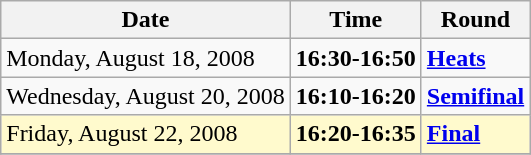<table class="wikitable">
<tr>
<th>Date</th>
<th>Time</th>
<th>Round</th>
</tr>
<tr>
<td>Monday, August 18, 2008</td>
<td><strong>16:30-16:50</strong></td>
<td><strong><a href='#'>Heats</a></strong></td>
</tr>
<tr>
<td>Wednesday, August 20, 2008</td>
<td><strong>16:10-16:20</strong></td>
<td><strong><a href='#'>Semifinal</a></strong></td>
</tr>
<tr>
<td style=background:lemonchiffon>Friday, August 22, 2008</td>
<td style=background:lemonchiffon><strong>16:20-16:35</strong></td>
<td style=background:lemonchiffon><strong><a href='#'>Final</a></strong></td>
</tr>
<tr>
</tr>
</table>
